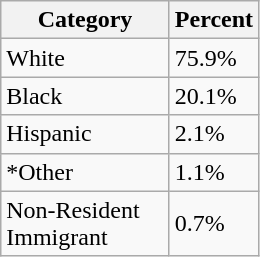<table class="wikitable">
<tr>
<th width=105px>Category</th>
<th>Percent</th>
</tr>
<tr>
<td>White</td>
<td>75.9%</td>
</tr>
<tr>
<td>Black</td>
<td>20.1%</td>
</tr>
<tr>
<td>Hispanic</td>
<td>2.1%</td>
</tr>
<tr>
<td>*Other</td>
<td>1.1%</td>
</tr>
<tr>
<td>Non-Resident Immigrant</td>
<td>0.7%</td>
</tr>
</table>
